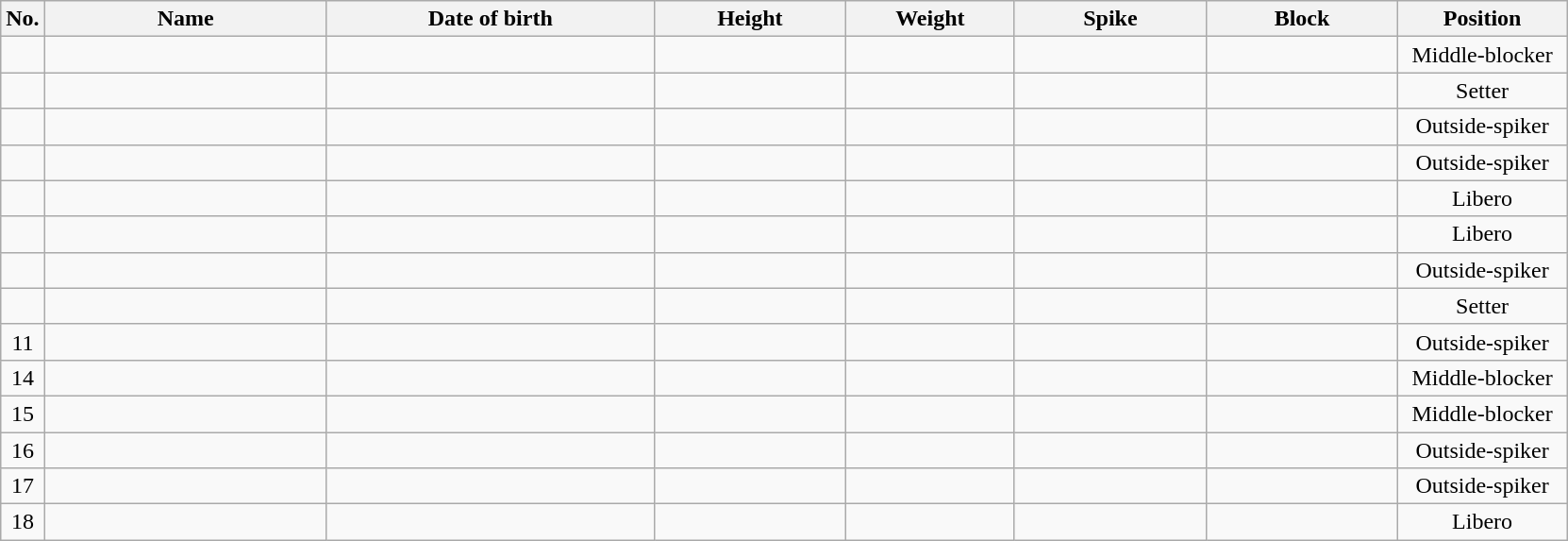<table class="wikitable sortable" style="font-size:100%; text-align:center;">
<tr>
<th>No.</th>
<th style="width:12em">Name</th>
<th style="width:14em">Date of birth</th>
<th style="width:8em">Height</th>
<th style="width:7em">Weight</th>
<th style="width:8em">Spike</th>
<th style="width:8em">Block</th>
<th style="width:7em">Position</th>
</tr>
<tr>
<td></td>
<td align=left> </td>
<td align=right></td>
<td></td>
<td></td>
<td></td>
<td></td>
<td>Middle-blocker</td>
</tr>
<tr>
<td></td>
<td align=left> </td>
<td align=right></td>
<td></td>
<td></td>
<td></td>
<td></td>
<td>Setter</td>
</tr>
<tr>
<td></td>
<td align=left> </td>
<td align=right></td>
<td></td>
<td></td>
<td></td>
<td></td>
<td>Outside-spiker</td>
</tr>
<tr>
<td></td>
<td align=left> </td>
<td align=right></td>
<td></td>
<td></td>
<td></td>
<td></td>
<td>Outside-spiker</td>
</tr>
<tr>
<td></td>
<td align=left> </td>
<td align=right></td>
<td></td>
<td></td>
<td></td>
<td></td>
<td>Libero</td>
</tr>
<tr>
<td></td>
<td align=left> </td>
<td align=right></td>
<td></td>
<td></td>
<td></td>
<td></td>
<td>Libero</td>
</tr>
<tr>
<td></td>
<td align=left> </td>
<td align=right></td>
<td></td>
<td></td>
<td></td>
<td></td>
<td>Outside-spiker</td>
</tr>
<tr>
<td></td>
<td align=left> </td>
<td align=right></td>
<td></td>
<td></td>
<td></td>
<td></td>
<td>Setter</td>
</tr>
<tr>
<td>11</td>
<td align=left> </td>
<td align=right></td>
<td></td>
<td></td>
<td></td>
<td></td>
<td>Outside-spiker</td>
</tr>
<tr>
<td>14</td>
<td align=left> </td>
<td align=right></td>
<td></td>
<td></td>
<td></td>
<td></td>
<td>Middle-blocker</td>
</tr>
<tr>
<td>15</td>
<td align=left> </td>
<td align=right></td>
<td></td>
<td></td>
<td></td>
<td></td>
<td>Middle-blocker</td>
</tr>
<tr>
<td>16</td>
<td align=left> </td>
<td align=right></td>
<td></td>
<td></td>
<td></td>
<td></td>
<td>Outside-spiker</td>
</tr>
<tr>
<td>17</td>
<td align=left> </td>
<td align=right></td>
<td></td>
<td></td>
<td></td>
<td></td>
<td>Outside-spiker</td>
</tr>
<tr>
<td>18</td>
<td align=left> </td>
<td align=right></td>
<td></td>
<td></td>
<td></td>
<td></td>
<td>Libero</td>
</tr>
</table>
